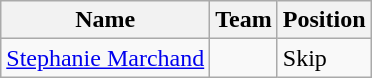<table class="wikitable">
<tr>
<th><strong>Name</strong></th>
<th><strong>Team</strong></th>
<th><strong>Position</strong></th>
</tr>
<tr>
<td><a href='#'>Stephanie Marchand</a></td>
<td></td>
<td>Skip</td>
</tr>
</table>
